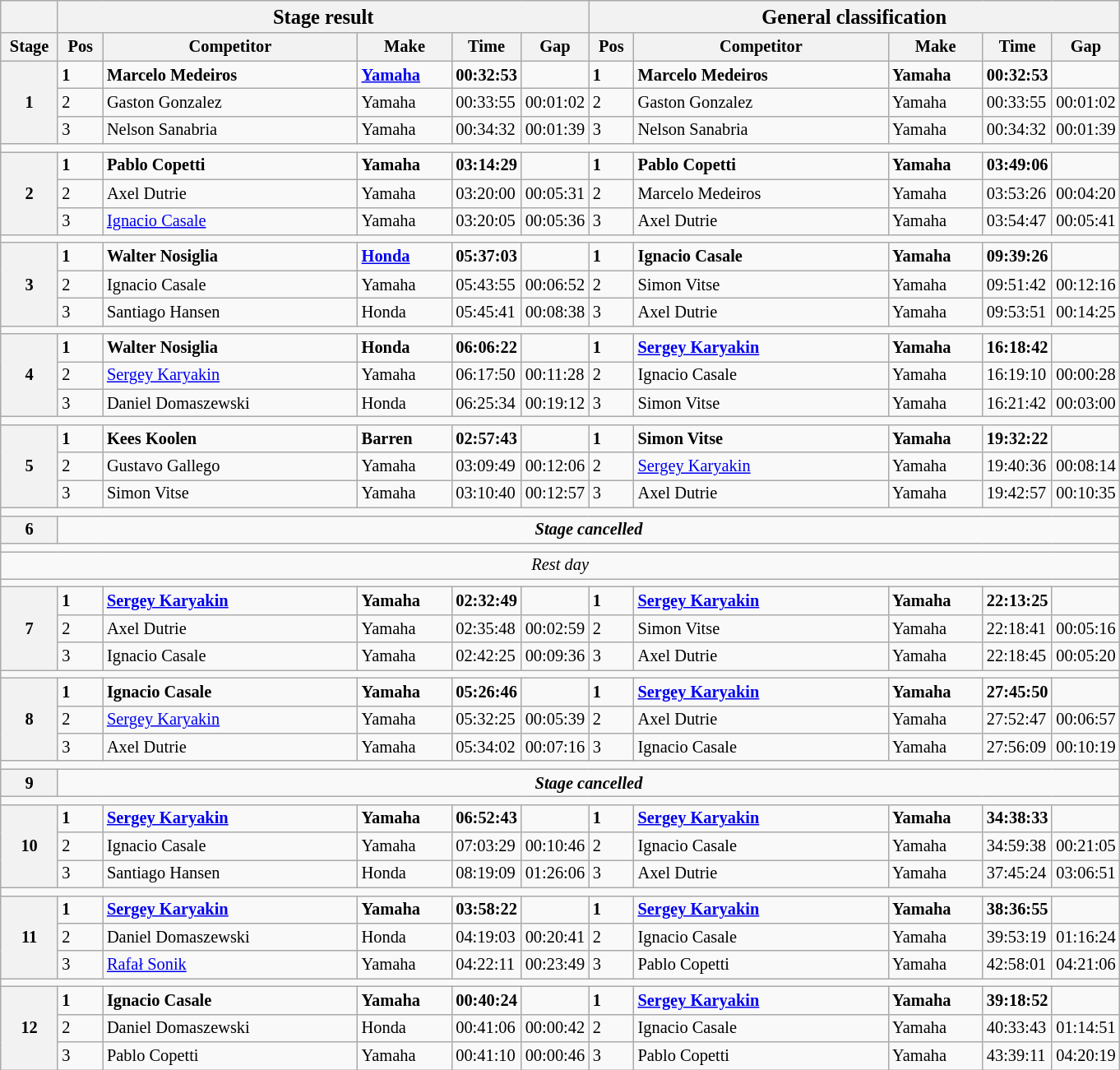<table class="wikitable" style="font-size:85%">
<tr>
<th></th>
<th colspan=5><big>Stage result </big></th>
<th colspan=5><big>General classification</big></th>
</tr>
<tr>
<th width="40px">Stage</th>
<th width="30px">Pos</th>
<th width="200px">Competitor</th>
<th width="70px">Make</th>
<th width="40px">Time</th>
<th width="40px">Gap</th>
<th width="30px">Pos</th>
<th width="200px">Competitor</th>
<th width="70px">Make</th>
<th width="40px">Time</th>
<th width="40px">Gap</th>
</tr>
<tr>
<th rowspan=3>1</th>
<td><strong>1</strong></td>
<td><strong> Marcelo Medeiros</strong></td>
<td><strong><a href='#'>Yamaha</a></strong></td>
<td><strong>00:32:53</strong></td>
<td></td>
<td><strong>1</strong></td>
<td><strong> Marcelo Medeiros</strong></td>
<td><strong>Yamaha</strong></td>
<td><strong>00:32:53</strong></td>
<td></td>
</tr>
<tr>
<td>2</td>
<td> Gaston Gonzalez</td>
<td>Yamaha</td>
<td>00:33:55</td>
<td>00:01:02</td>
<td>2</td>
<td> Gaston Gonzalez</td>
<td>Yamaha</td>
<td>00:33:55</td>
<td>00:01:02</td>
</tr>
<tr>
<td>3</td>
<td> Nelson Sanabria</td>
<td>Yamaha</td>
<td>00:34:32</td>
<td>00:01:39</td>
<td>3</td>
<td> Nelson Sanabria</td>
<td>Yamaha</td>
<td>00:34:32</td>
<td>00:01:39</td>
</tr>
<tr>
<td colspan=11></td>
</tr>
<tr>
<th rowspan=3>2</th>
<td><strong>1</strong></td>
<td><strong> Pablo Copetti</strong></td>
<td><strong>Yamaha</strong></td>
<td><strong>03:14:29</strong></td>
<td></td>
<td><strong>1</strong></td>
<td><strong> Pablo Copetti</strong></td>
<td><strong>Yamaha</strong></td>
<td><strong>03:49:06</strong></td>
<td></td>
</tr>
<tr>
<td>2</td>
<td> Axel Dutrie</td>
<td>Yamaha</td>
<td>03:20:00</td>
<td>00:05:31</td>
<td>2</td>
<td> Marcelo Medeiros</td>
<td>Yamaha</td>
<td>03:53:26</td>
<td>00:04:20</td>
</tr>
<tr>
<td>3</td>
<td> <a href='#'>Ignacio Casale</a></td>
<td>Yamaha</td>
<td>03:20:05</td>
<td>00:05:36</td>
<td>3</td>
<td> Axel Dutrie</td>
<td>Yamaha</td>
<td>03:54:47</td>
<td>00:05:41</td>
</tr>
<tr>
<td colspan=11></td>
</tr>
<tr>
<th rowspan=3>3</th>
<td><strong>1</strong></td>
<td><strong> Walter Nosiglia</strong></td>
<td><strong><a href='#'>Honda</a></strong></td>
<td><strong>05:37:03</strong></td>
<td></td>
<td><strong>1</strong></td>
<td><strong> Ignacio Casale</strong></td>
<td><strong>Yamaha</strong></td>
<td><strong>09:39:26</strong></td>
<td></td>
</tr>
<tr>
<td>2</td>
<td> Ignacio Casale</td>
<td>Yamaha</td>
<td>05:43:55</td>
<td>00:06:52</td>
<td>2</td>
<td> Simon Vitse</td>
<td>Yamaha</td>
<td>09:51:42</td>
<td>00:12:16</td>
</tr>
<tr>
<td>3</td>
<td> Santiago Hansen</td>
<td>Honda</td>
<td>05:45:41</td>
<td>00:08:38</td>
<td>3</td>
<td> Axel Dutrie</td>
<td>Yamaha</td>
<td>09:53:51</td>
<td>00:14:25</td>
</tr>
<tr>
<td colspan=11></td>
</tr>
<tr>
<th rowspan=3>4</th>
<td><strong>1</strong></td>
<td><strong> Walter Nosiglia</strong></td>
<td><strong>Honda</strong></td>
<td><strong>06:06:22</strong></td>
<td></td>
<td><strong>1</strong></td>
<td><strong> <a href='#'>Sergey Karyakin</a></strong></td>
<td><strong>Yamaha</strong></td>
<td><strong>16:18:42</strong></td>
<td></td>
</tr>
<tr>
<td>2</td>
<td> <a href='#'>Sergey Karyakin</a></td>
<td>Yamaha</td>
<td>06:17:50</td>
<td>00:11:28</td>
<td>2</td>
<td> Ignacio Casale</td>
<td>Yamaha</td>
<td>16:19:10</td>
<td>00:00:28</td>
</tr>
<tr>
<td>3</td>
<td> Daniel Domaszewski</td>
<td>Honda</td>
<td>06:25:34</td>
<td>00:19:12</td>
<td>3</td>
<td> Simon Vitse</td>
<td>Yamaha</td>
<td>16:21:42</td>
<td>00:03:00</td>
</tr>
<tr>
<td colspan=11></td>
</tr>
<tr>
<th rowspan=3>5</th>
<td><strong>1</strong></td>
<td><strong> Kees Koolen</strong></td>
<td><strong>Barren</strong></td>
<td><strong>02:57:43</strong></td>
<td></td>
<td><strong>1</strong></td>
<td><strong> Simon Vitse</strong></td>
<td><strong>Yamaha</strong></td>
<td><strong>19:32:22</strong></td>
<td></td>
</tr>
<tr>
<td>2</td>
<td> Gustavo Gallego</td>
<td>Yamaha</td>
<td>03:09:49</td>
<td>00:12:06</td>
<td>2</td>
<td> <a href='#'>Sergey Karyakin</a></td>
<td>Yamaha</td>
<td>19:40:36</td>
<td>00:08:14</td>
</tr>
<tr>
<td>3</td>
<td> Simon Vitse</td>
<td>Yamaha</td>
<td>03:10:40</td>
<td>00:12:57</td>
<td>3</td>
<td> Axel Dutrie</td>
<td>Yamaha</td>
<td>19:42:57</td>
<td>00:10:35</td>
</tr>
<tr>
<td colspan=11></td>
</tr>
<tr>
<th>6</th>
<td colspan=10 style="text-align:center;"><strong><em>Stage cancelled</em></strong></td>
</tr>
<tr>
<td colspan=11></td>
</tr>
<tr>
<td colspan=11 style="text-align:center;"><em>Rest day</em></td>
</tr>
<tr>
<td colspan=11></td>
</tr>
<tr>
<th rowspan=3>7</th>
<td><strong>1</strong></td>
<td><strong> <a href='#'>Sergey Karyakin</a></strong></td>
<td><strong>Yamaha</strong></td>
<td><strong>02:32:49</strong></td>
<td></td>
<td><strong>1</strong></td>
<td><strong> <a href='#'>Sergey Karyakin</a></strong></td>
<td><strong>Yamaha</strong></td>
<td><strong>22:13:25</strong></td>
<td></td>
</tr>
<tr>
<td>2</td>
<td> Axel Dutrie</td>
<td>Yamaha</td>
<td>02:35:48</td>
<td>00:02:59</td>
<td>2</td>
<td> Simon Vitse</td>
<td>Yamaha</td>
<td>22:18:41</td>
<td>00:05:16</td>
</tr>
<tr>
<td>3</td>
<td> Ignacio Casale</td>
<td>Yamaha</td>
<td>02:42:25</td>
<td>00:09:36</td>
<td>3</td>
<td> Axel Dutrie</td>
<td>Yamaha</td>
<td>22:18:45</td>
<td>00:05:20</td>
</tr>
<tr>
<td colspan=11></td>
</tr>
<tr>
<th rowspan=3>8</th>
<td><strong>1</strong></td>
<td><strong> Ignacio Casale</strong></td>
<td><strong>Yamaha</strong></td>
<td><strong>05:26:46</strong></td>
<td></td>
<td><strong>1</strong></td>
<td><strong> <a href='#'>Sergey Karyakin</a></strong></td>
<td><strong>Yamaha</strong></td>
<td><strong>27:45:50</strong></td>
<td></td>
</tr>
<tr>
<td>2</td>
<td> <a href='#'>Sergey Karyakin</a></td>
<td>Yamaha</td>
<td>05:32:25</td>
<td>00:05:39</td>
<td>2</td>
<td> Axel Dutrie</td>
<td>Yamaha</td>
<td>27:52:47</td>
<td>00:06:57</td>
</tr>
<tr>
<td>3</td>
<td> Axel Dutrie</td>
<td>Yamaha</td>
<td>05:34:02</td>
<td>00:07:16</td>
<td>3</td>
<td> Ignacio Casale</td>
<td>Yamaha</td>
<td>27:56:09</td>
<td>00:10:19</td>
</tr>
<tr>
<td colspan=11></td>
</tr>
<tr>
<th>9</th>
<td colspan=10 style="text-align:center;"><strong><em>Stage cancelled</em></strong></td>
</tr>
<tr>
<td colspan=11></td>
</tr>
<tr>
<th rowspan=3>10</th>
<td><strong>1</strong></td>
<td><strong> <a href='#'>Sergey Karyakin</a></strong></td>
<td><strong>Yamaha</strong></td>
<td><strong>06:52:43</strong></td>
<td></td>
<td><strong>1</strong></td>
<td><strong> <a href='#'>Sergey Karyakin</a></strong></td>
<td><strong>Yamaha</strong></td>
<td><strong>34:38:33</strong></td>
<td></td>
</tr>
<tr>
<td>2</td>
<td> Ignacio Casale</td>
<td>Yamaha</td>
<td>07:03:29</td>
<td>00:10:46</td>
<td>2</td>
<td> Ignacio Casale</td>
<td>Yamaha</td>
<td>34:59:38</td>
<td>00:21:05</td>
</tr>
<tr>
<td>3</td>
<td> Santiago Hansen</td>
<td>Honda</td>
<td>08:19:09</td>
<td>01:26:06</td>
<td>3</td>
<td> Axel Dutrie</td>
<td>Yamaha</td>
<td>37:45:24</td>
<td>03:06:51</td>
</tr>
<tr>
<td colspan=11></td>
</tr>
<tr>
<th rowspan=3>11</th>
<td><strong>1</strong></td>
<td><strong> <a href='#'>Sergey Karyakin</a></strong></td>
<td><strong>Yamaha</strong></td>
<td><strong>03:58:22</strong></td>
<td></td>
<td><strong>1</strong></td>
<td><strong> <a href='#'>Sergey Karyakin</a></strong></td>
<td><strong>Yamaha</strong></td>
<td><strong>38:36:55</strong></td>
<td></td>
</tr>
<tr>
<td>2</td>
<td> Daniel Domaszewski</td>
<td>Honda</td>
<td>04:19:03</td>
<td>00:20:41</td>
<td>2</td>
<td> Ignacio Casale</td>
<td>Yamaha</td>
<td>39:53:19</td>
<td>01:16:24</td>
</tr>
<tr>
<td>3</td>
<td> <a href='#'>Rafał Sonik</a></td>
<td>Yamaha</td>
<td>04:22:11</td>
<td>00:23:49</td>
<td>3</td>
<td> Pablo Copetti</td>
<td>Yamaha</td>
<td>42:58:01</td>
<td>04:21:06</td>
</tr>
<tr>
<td colspan=11></td>
</tr>
<tr>
<th rowspan=3>12</th>
<td><strong>1</strong></td>
<td><strong> Ignacio Casale</strong></td>
<td><strong>Yamaha</strong></td>
<td><strong>00:40:24</strong></td>
<td></td>
<td><strong>1</strong></td>
<td><strong> <a href='#'>Sergey Karyakin</a></strong></td>
<td><strong>Yamaha</strong></td>
<td><strong>39:18:52</strong></td>
<td></td>
</tr>
<tr>
<td>2</td>
<td> Daniel Domaszewski</td>
<td>Honda</td>
<td>00:41:06</td>
<td>00:00:42</td>
<td>2</td>
<td> Ignacio Casale</td>
<td>Yamaha</td>
<td>40:33:43</td>
<td>01:14:51</td>
</tr>
<tr>
<td>3</td>
<td> Pablo Copetti</td>
<td>Yamaha</td>
<td>00:41:10</td>
<td>00:00:46</td>
<td>3</td>
<td> Pablo Copetti</td>
<td>Yamaha</td>
<td>43:39:11</td>
<td>04:20:19</td>
</tr>
</table>
